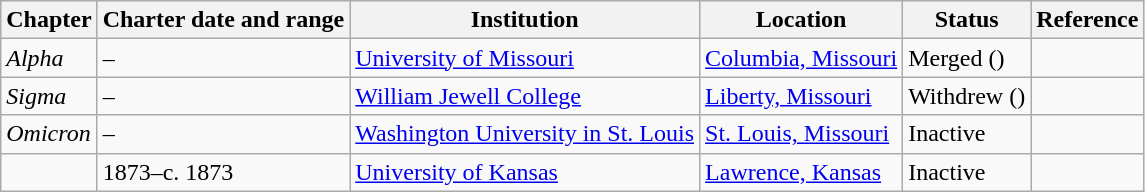<table class="sortable wikitable">
<tr>
<th>Chapter</th>
<th>Charter date and range</th>
<th>Institution</th>
<th>Location</th>
<th>Status</th>
<th>Reference</th>
</tr>
<tr>
<td><em>Alpha</em></td>
<td> – </td>
<td><a href='#'>University of Missouri</a></td>
<td><a href='#'>Columbia, Missouri</a></td>
<td>Merged (<strong></strong>)</td>
<td></td>
</tr>
<tr>
<td><em>Sigma</em></td>
<td> – </td>
<td><a href='#'>William Jewell College</a></td>
<td><a href='#'>Liberty, Missouri</a></td>
<td>Withdrew (<strong></strong>)</td>
<td></td>
</tr>
<tr>
<td><em>Omicron</em></td>
<td> – </td>
<td><a href='#'>Washington University in St. Louis</a></td>
<td><a href='#'>St. Louis, Missouri</a></td>
<td>Inactive</td>
<td></td>
</tr>
<tr>
<td></td>
<td>1873–c. 1873</td>
<td><a href='#'>University of Kansas</a></td>
<td><a href='#'>Lawrence, Kansas</a></td>
<td>Inactive</td>
<td></td>
</tr>
</table>
